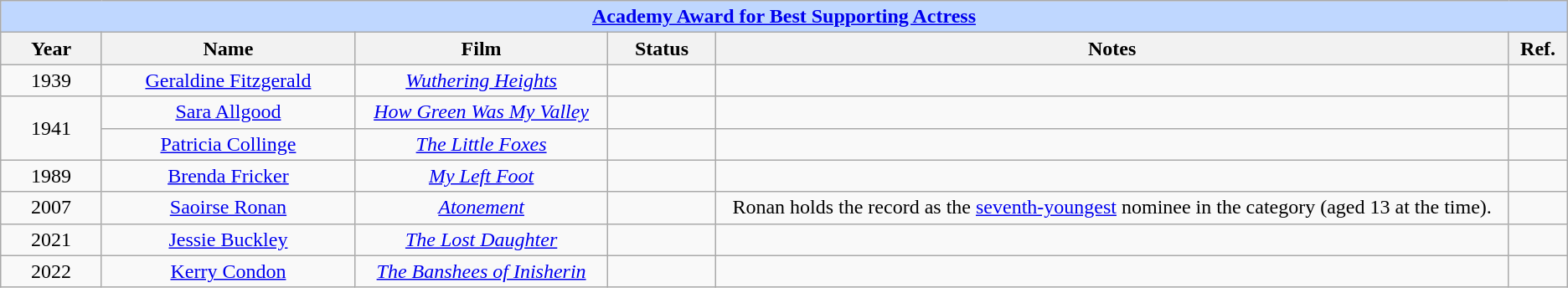<table class="wikitable" style="text-align: center">
<tr ---- bgcolor="#bfd7ff">
<td colspan=6 align=center><strong><a href='#'>Academy Award for Best Supporting Actress</a></strong></td>
</tr>
<tr ---- bgcolor="#ebf5ff">
<th width="75">Year</th>
<th width="200">Name</th>
<th width="200">Film</th>
<th width="80">Status</th>
<th width="650">Notes</th>
<th width="40">Ref.</th>
</tr>
<tr>
<td>1939</td>
<td><a href='#'>Geraldine Fitzgerald</a></td>
<td><em><a href='#'>Wuthering Heights</a></em></td>
<td></td>
<td></td>
<td></td>
</tr>
<tr>
<td rowspan=2>1941</td>
<td><a href='#'>Sara Allgood</a></td>
<td><em><a href='#'>How Green Was My Valley</a></em></td>
<td></td>
<td></td>
<td></td>
</tr>
<tr>
<td><a href='#'>Patricia Collinge</a></td>
<td><em><a href='#'>The Little Foxes</a></em></td>
<td></td>
<td></td>
</tr>
<tr>
<td>1989</td>
<td><a href='#'>Brenda Fricker</a></td>
<td><em><a href='#'>My Left Foot</a></em></td>
<td></td>
<td></td>
<td></td>
</tr>
<tr>
<td>2007</td>
<td><a href='#'>Saoirse Ronan</a></td>
<td><em><a href='#'>Atonement</a></em></td>
<td></td>
<td>Ronan holds the record as the <a href='#'>seventh-youngest</a> nominee in the category (aged 13 at the time).</td>
<td></td>
</tr>
<tr>
<td>2021</td>
<td><a href='#'>Jessie Buckley</a></td>
<td><em><a href='#'>The Lost Daughter</a></em></td>
<td></td>
<td></td>
<td></td>
</tr>
<tr>
<td>2022</td>
<td><a href='#'>Kerry Condon</a></td>
<td><em><a href='#'>The Banshees of Inisherin</a></em></td>
<td></td>
<td></td>
<td></td>
</tr>
</table>
